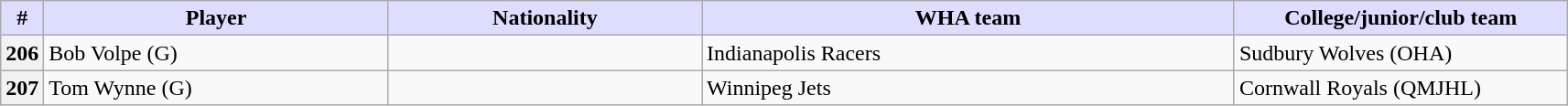<table class="wikitable">
<tr>
<th style="background:#ddf; width:2.75%;">#</th>
<th style="background:#ddf; width:22.0%;">Player</th>
<th style="background:#ddf; width:20.0%;">Nationality</th>
<th style="background:#ddf; width:34.0%;">WHA team</th>
<th style="background:#ddf; width:100.0%;">College/junior/club team</th>
</tr>
<tr>
<th>206</th>
<td>Bob Volpe (G)</td>
<td></td>
<td>Indianapolis Racers</td>
<td>Sudbury Wolves (OHA)</td>
</tr>
<tr>
<th>207</th>
<td>Tom Wynne (G)</td>
<td></td>
<td>Winnipeg Jets</td>
<td>Cornwall Royals (QMJHL)</td>
</tr>
</table>
